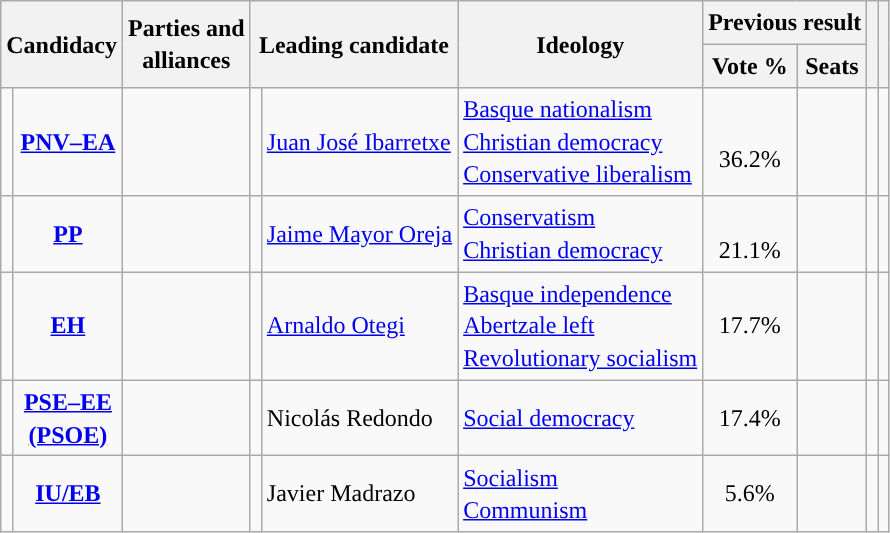<table class="wikitable" style="line-height:1.35em; text-align:left;">
<tr>
<th colspan="2" rowspan="2">Candidacy</th>
<th rowspan="2">Parties and<br>alliances</th>
<th colspan="2" rowspan="2">Leading candidate</th>
<th rowspan="2">Ideology</th>
<th colspan="2">Previous result</th>
<th rowspan="2"></th>
<th rowspan="2"></th>
</tr>
<tr>
<th>Vote %</th>
<th>Seats</th>
</tr>
<tr>
<td width="1" style="color:inherit;background:"></td>
<td align="center"><strong><a href='#'>PNV–EA</a></strong></td>
<td></td>
<td></td>
<td><a href='#'>Juan José Ibarretxe</a></td>
<td><a href='#'>Basque nationalism</a><br><a href='#'>Christian democracy</a><br><a href='#'>Conservative liberalism</a></td>
<td align="center"><br>36.2%<br></td>
<td></td>
<td></td>
<td></td>
</tr>
<tr>
<td style="color:inherit;background:"></td>
<td align="center"><strong><a href='#'>PP</a></strong></td>
<td></td>
<td></td>
<td><a href='#'>Jaime Mayor Oreja</a></td>
<td><a href='#'>Conservatism</a><br><a href='#'>Christian democracy</a></td>
<td align="center"><br>21.1%<br></td>
<td></td>
<td></td>
<td></td>
</tr>
<tr>
<td style="color:inherit;background:"></td>
<td align="center"><strong><a href='#'>EH</a></strong></td>
<td></td>
<td></td>
<td><a href='#'>Arnaldo Otegi</a></td>
<td><a href='#'>Basque independence</a><br><a href='#'>Abertzale left</a><br><a href='#'>Revolutionary socialism</a></td>
<td align="center">17.7%</td>
<td></td>
<td></td>
<td></td>
</tr>
<tr>
<td style="color:inherit;background:"></td>
<td align="center"><strong><a href='#'>PSE–EE<br>(PSOE)</a></strong></td>
<td></td>
<td></td>
<td>Nicolás Redondo</td>
<td><a href='#'>Social democracy</a></td>
<td align="center">17.4%</td>
<td></td>
<td></td>
<td></td>
</tr>
<tr>
<td style="color:inherit;background:"></td>
<td align="center"><strong><a href='#'>IU/EB</a></strong></td>
<td></td>
<td></td>
<td>Javier Madrazo</td>
<td><a href='#'>Socialism</a><br><a href='#'>Communism</a></td>
<td align="center">5.6%</td>
<td></td>
<td></td>
<td></td>
</tr>
</table>
